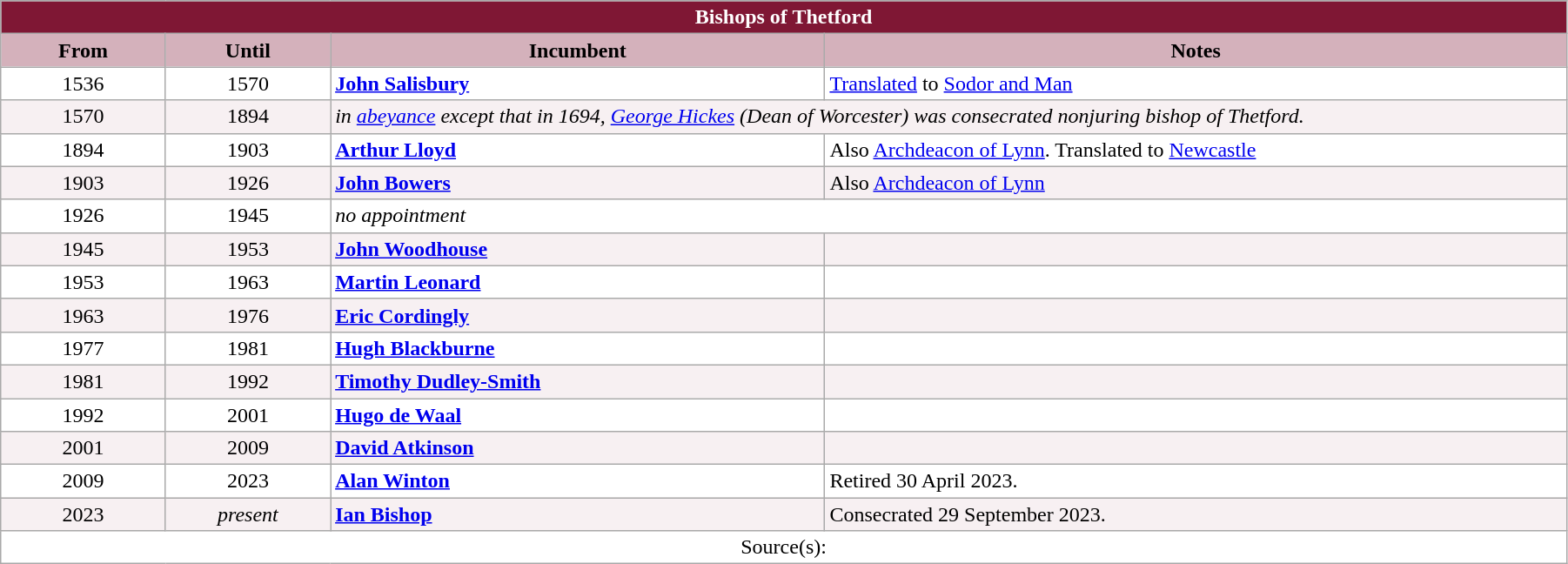<table class="wikitable" style="width:95%;" border="1" cellpadding="2">
<tr>
<th colspan="4" style="background-color: #7F1734; color: white;">Bishops of Thetford</th>
</tr>
<tr valign=top>
<th style="background-color:#D4B1BB" width="10%">From</th>
<th style="background-color:#D4B1BB" width="10%">Until</th>
<th style="background-color:#D4B1BB" width="30%">Incumbent</th>
<th style="background-color:#D4B1BB" width="45%">Notes</th>
</tr>
<tr valign=top bgcolor="white">
<td align="center">1536</td>
<td align="center">1570</td>
<td><strong><a href='#'>John Salisbury</a></strong></td>
<td><a href='#'>Translated</a> to <a href='#'>Sodor and Man</a></td>
</tr>
<tr valign=top bgcolor="#F7F0F2">
<td align="center">1570</td>
<td align="center">1894</td>
<td colspan="2"><em>in <a href='#'>abeyance</a> except that in 1694, <a href='#'>George Hickes</a> (Dean of Worcester) was consecrated nonjuring bishop of Thetford.</em></td>
</tr>
<tr valign=top bgcolor="white">
<td align="center">1894</td>
<td align="center">1903</td>
<td> <strong><a href='#'>Arthur Lloyd</a></strong></td>
<td>Also <a href='#'>Archdeacon of Lynn</a>. Translated to <a href='#'>Newcastle</a></td>
</tr>
<tr valign=top bgcolor="#F7F0F2">
<td align="center">1903</td>
<td align="center">1926</td>
<td><strong><a href='#'>John Bowers</a></strong></td>
<td>Also <a href='#'>Archdeacon of Lynn</a></td>
</tr>
<tr valign=top bgcolor="white">
<td align="center">1926</td>
<td align="center">1945</td>
<td colspan="2"><em>no appointment</em></td>
</tr>
<tr valign=top bgcolor="#F7F0F2">
<td align="center">1945</td>
<td align="center">1953</td>
<td><strong><a href='#'>John Woodhouse</a></strong></td>
<td></td>
</tr>
<tr valign=top bgcolor="white">
<td align="center">1953</td>
<td align="center">1963</td>
<td><strong><a href='#'>Martin Leonard</a></strong></td>
<td></td>
</tr>
<tr valign=top bgcolor="#F7F0F2">
<td align="center">1963</td>
<td align="center">1976</td>
<td><strong><a href='#'>Eric Cordingly</a></strong></td>
<td></td>
</tr>
<tr valign=top bgcolor="white">
<td align="center">1977</td>
<td align="center">1981</td>
<td><strong><a href='#'>Hugh Blackburne</a></strong></td>
<td></td>
</tr>
<tr valign=top bgcolor="#F7F0F2">
<td align="center">1981</td>
<td align="center">1992</td>
<td><strong><a href='#'>Timothy Dudley-Smith</a></strong></td>
<td></td>
</tr>
<tr valign=top bgcolor="white">
<td align="center">1992</td>
<td align="center">2001</td>
<td><strong><a href='#'>Hugo de Waal</a></strong></td>
<td></td>
</tr>
<tr valign=top bgcolor="#F7F0F2">
<td align="center">2001</td>
<td align="center">2009</td>
<td><strong><a href='#'>David Atkinson</a></strong> </td>
<td></td>
</tr>
<tr valign=top bgcolor="white">
<td align="center">2009</td>
<td align="center">2023</td>
<td> <strong><a href='#'>Alan Winton</a></strong> </td>
<td>Retired 30 April 2023.</td>
</tr>
<tr valign=top bgcolor="#F7F0F2">
<td align="center">2023</td>
<td align="center"><em>present</em></td>
<td><strong><a href='#'>Ian Bishop</a></strong></td>
<td>Consecrated 29 September 2023.</td>
</tr>
<tr valign=top bgcolor="white">
<td align="center" colspan="4">Source(s):</td>
</tr>
</table>
